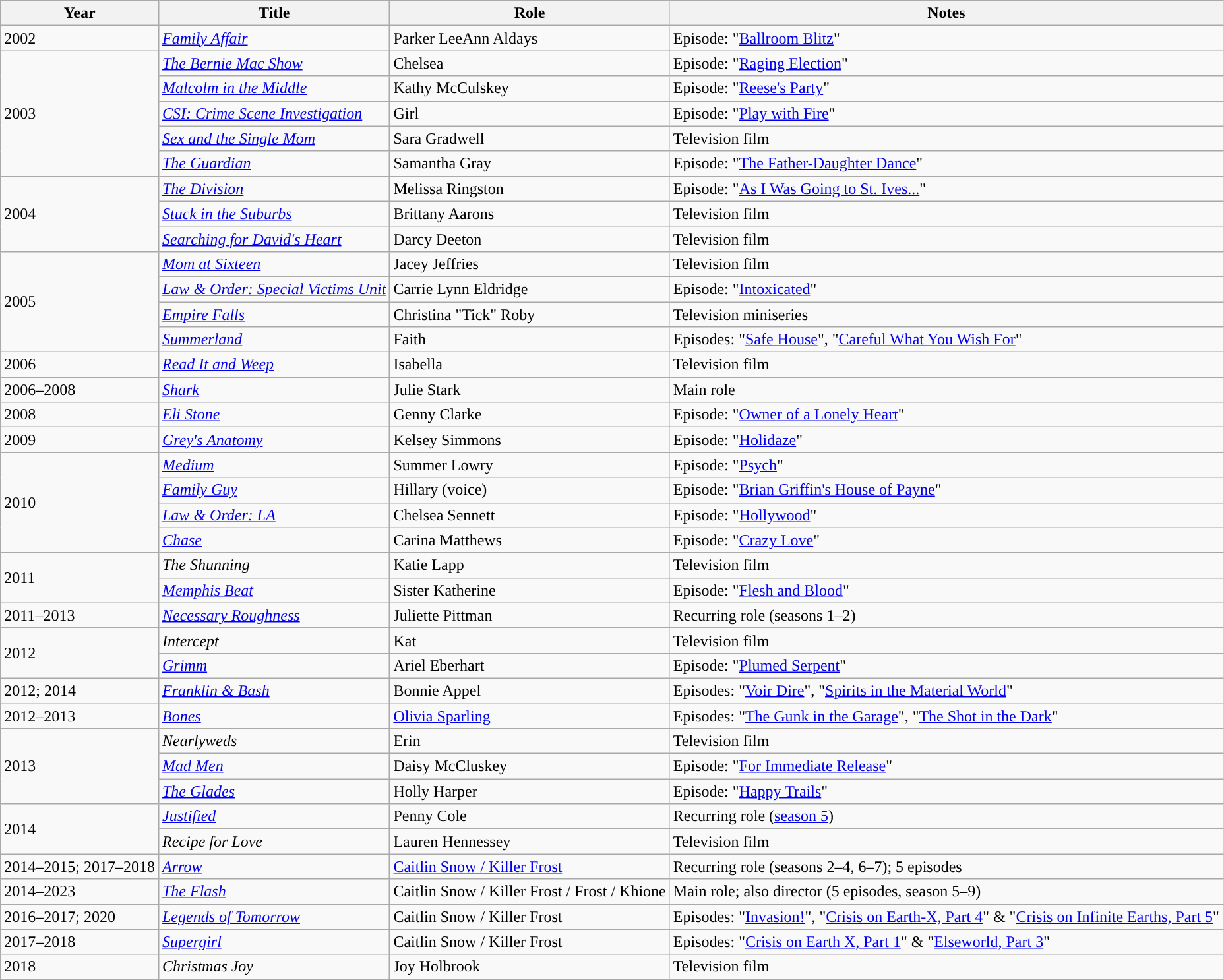<table class="wikitable sortable">
<tr>
<th>Year</th>
<th>Title</th>
<th>Role</th>
<th class="unsortable">Notes</th>
</tr>
<tr>
<td>2002</td>
<td><em><a href='#'>Family Affair</a></em></td>
<td>Parker LeeAnn Aldays</td>
<td>Episode: "<a href='#'>Ballroom Blitz</a>"</td>
</tr>
<tr>
<td rowspan="5">2003</td>
<td data-sort-value="Bernie Mac Show, The"><em><a href='#'>The Bernie Mac Show</a></em></td>
<td>Chelsea</td>
<td>Episode: "<a href='#'>Raging Election</a>"</td>
</tr>
<tr>
<td><em><a href='#'>Malcolm in the Middle</a></em></td>
<td>Kathy McCulskey</td>
<td>Episode: "<a href='#'>Reese's Party</a>"</td>
</tr>
<tr>
<td><em><a href='#'>CSI: Crime Scene Investigation</a></em></td>
<td>Girl</td>
<td>Episode: "<a href='#'>Play with Fire</a>"</td>
</tr>
<tr>
<td><em><a href='#'>Sex and the Single Mom</a></em></td>
<td>Sara Gradwell</td>
<td>Television film</td>
</tr>
<tr>
<td data-sort-value="Guardian, The"><em><a href='#'>The Guardian</a></em></td>
<td>Samantha Gray</td>
<td>Episode: "<a href='#'>The Father-Daughter Dance</a>"</td>
</tr>
<tr>
<td rowspan="3">2004</td>
<td data-sort-value="Division, The"><em><a href='#'>The Division</a></em></td>
<td>Melissa Ringston</td>
<td>Episode: "<a href='#'>As I Was Going to St. Ives...</a>"</td>
</tr>
<tr>
<td><em><a href='#'>Stuck in the Suburbs</a></em></td>
<td>Brittany Aarons</td>
<td>Television film</td>
</tr>
<tr>
<td><em><a href='#'>Searching for David's Heart</a></em></td>
<td>Darcy Deeton</td>
<td>Television film</td>
</tr>
<tr>
<td rowspan="4">2005</td>
<td><em><a href='#'>Mom at Sixteen</a></em></td>
<td>Jacey Jeffries</td>
<td>Television film</td>
</tr>
<tr>
<td><em><a href='#'>Law & Order: Special Victims Unit</a></em></td>
<td>Carrie Lynn Eldridge</td>
<td>Episode: "<a href='#'>Intoxicated</a>"</td>
</tr>
<tr>
<td><em><a href='#'>Empire Falls</a></em></td>
<td>Christina "Tick" Roby</td>
<td>Television miniseries</td>
</tr>
<tr>
<td><em><a href='#'>Summerland</a></em></td>
<td>Faith</td>
<td>Episodes: "<a href='#'>Safe House</a>", "<a href='#'>Careful What You Wish For</a>"</td>
</tr>
<tr>
<td>2006</td>
<td><em><a href='#'>Read It and Weep</a></em></td>
<td>Isabella</td>
<td>Television film</td>
</tr>
<tr>
<td>2006–2008</td>
<td><em><a href='#'>Shark</a></em></td>
<td>Julie Stark</td>
<td>Main role</td>
</tr>
<tr>
<td>2008</td>
<td><em><a href='#'>Eli Stone</a></em></td>
<td>Genny Clarke</td>
<td>Episode: "<a href='#'>Owner of a Lonely Heart</a>"</td>
</tr>
<tr>
<td>2009</td>
<td><em><a href='#'>Grey's Anatomy</a></em></td>
<td>Kelsey Simmons</td>
<td>Episode: "<a href='#'>Holidaze</a>"</td>
</tr>
<tr>
<td rowspan="4">2010</td>
<td><em><a href='#'>Medium</a></em></td>
<td>Summer Lowry</td>
<td>Episode: "<a href='#'>Psych</a>"</td>
</tr>
<tr>
<td><em><a href='#'>Family Guy</a></em></td>
<td>Hillary (voice)</td>
<td>Episode: "<a href='#'>Brian Griffin's House of Payne</a>"</td>
</tr>
<tr>
<td><em><a href='#'>Law & Order: LA</a></em></td>
<td>Chelsea Sennett</td>
<td>Episode: "<a href='#'>Hollywood</a>"</td>
</tr>
<tr>
<td><em><a href='#'>Chase</a></em></td>
<td>Carina Matthews</td>
<td>Episode: "<a href='#'>Crazy Love</a>"</td>
</tr>
<tr>
<td rowspan="2">2011</td>
<td data-sort-value="Shunning, The"><em>The Shunning</em></td>
<td>Katie Lapp</td>
<td>Television film</td>
</tr>
<tr>
<td><em><a href='#'>Memphis Beat</a></em></td>
<td>Sister Katherine</td>
<td>Episode: "<a href='#'>Flesh and Blood</a>"</td>
</tr>
<tr>
<td>2011–2013</td>
<td><em><a href='#'>Necessary Roughness</a></em></td>
<td>Juliette Pittman</td>
<td>Recurring role (seasons 1–2)</td>
</tr>
<tr>
<td rowspan="2">2012</td>
<td><em>Intercept</em></td>
<td>Kat</td>
<td>Television film</td>
</tr>
<tr>
<td><em><a href='#'>Grimm</a></em></td>
<td>Ariel Eberhart</td>
<td>Episode: "<a href='#'>Plumed Serpent</a>"</td>
</tr>
<tr>
<td>2012; 2014</td>
<td><em><a href='#'>Franklin & Bash</a></em></td>
<td>Bonnie Appel</td>
<td>Episodes: "<a href='#'>Voir Dire</a>", "<a href='#'>Spirits in the Material World</a>"</td>
</tr>
<tr>
<td>2012–2013</td>
<td><em><a href='#'>Bones</a></em></td>
<td><a href='#'>Olivia Sparling</a></td>
<td>Episodes: "<a href='#'>The Gunk in the Garage</a>", "<a href='#'>The Shot in the Dark</a>"</td>
</tr>
<tr>
<td rowspan="3">2013</td>
<td><em>Nearlyweds</em></td>
<td>Erin</td>
<td>Television film</td>
</tr>
<tr>
<td><em><a href='#'>Mad Men</a></em></td>
<td>Daisy McCluskey</td>
<td>Episode: "<a href='#'>For Immediate Release</a>"</td>
</tr>
<tr>
<td data-sort-value="Glades, The"><em><a href='#'>The Glades</a></em></td>
<td>Holly Harper</td>
<td>Episode: "<a href='#'>Happy Trails</a>"</td>
</tr>
<tr>
<td rowspan="2">2014</td>
<td><em><a href='#'>Justified</a></em></td>
<td>Penny Cole</td>
<td>Recurring role (<a href='#'>season 5</a>)</td>
</tr>
<tr>
<td><em>Recipe for Love</em></td>
<td>Lauren Hennessey</td>
<td>Television film</td>
</tr>
<tr>
<td>2014–2015; 2017–2018</td>
<td><em><a href='#'>Arrow</a></em></td>
<td><a href='#'>Caitlin Snow / Killer Frost</a></td>
<td>Recurring role (seasons 2–4, 6–7); 5 episodes</td>
</tr>
<tr>
<td>2014–2023</td>
<td data-sort-value="Flash, The"><em><a href='#'>The Flash</a></em></td>
<td>Caitlin Snow / Killer Frost / Frost / Khione</td>
<td>Main role; also director (5 episodes, season 5–9)</td>
</tr>
<tr>
<td>2016–2017; 2020</td>
<td><em><a href='#'>Legends of Tomorrow</a></em></td>
<td>Caitlin Snow / Killer Frost</td>
<td>Episodes: "<a href='#'>Invasion!</a>", "<a href='#'>Crisis on Earth-X, Part 4</a>" & "<a href='#'>Crisis on Infinite Earths, Part 5</a>"</td>
</tr>
<tr>
<td>2017–2018</td>
<td><em><a href='#'>Supergirl</a></em></td>
<td>Caitlin Snow / Killer Frost</td>
<td>Episodes: "<a href='#'>Crisis on Earth X, Part 1</a>" & "<a href='#'>Elseworld, Part 3</a>"</td>
</tr>
<tr>
<td>2018</td>
<td><em>Christmas Joy</em></td>
<td>Joy Holbrook</td>
<td>Television film</td>
</tr>
</table>
